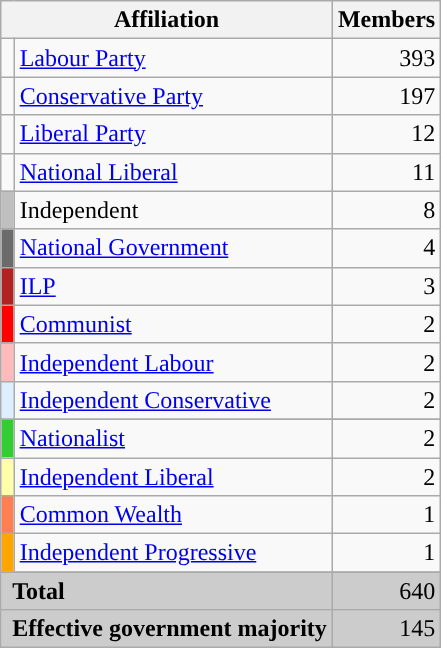<table class="wikitable">
<tr>
<th colspan="2">Affiliation</th>
<th>Members</th>
</tr>
<tr>
<td style="color:inherit;background:"></td>
<td><a href='#'>Labour Party</a></td>
<td align="right">393</td>
</tr>
<tr>
<td style="color:inherit;background:"></td>
<td><a href='#'>Conservative Party</a></td>
<td align="right">197</td>
</tr>
<tr>
<td style="color:inherit;background:"></td>
<td><a href='#'>Liberal Party</a></td>
<td align="right">12</td>
</tr>
<tr>
<td style="color:inherit;background:"></td>
<td><a href='#'>National Liberal</a></td>
<td align="right">11</td>
</tr>
<tr>
<td bgcolor="BFBFBF"></td>
<td>Independent</td>
<td align="right">8</td>
</tr>
<tr>
<td bgcolor="6B6B6B"></td>
<td><a href='#'>National Government</a></td>
<td align="right">4</td>
</tr>
<tr>
<td bgcolor="B22222"></td>
<td><a href='#'>ILP</a></td>
<td align="right">3</td>
</tr>
<tr>
<td bgcolor="FF0000"></td>
<td><a href='#'>Communist</a></td>
<td align="right">2</td>
</tr>
<tr>
<td bgcolor="FFBBBB"></td>
<td><a href='#'>Independent Labour</a></td>
<td align="right">2</td>
</tr>
<tr>
<td bgcolor="DDEEFF"></td>
<td><a href='#'>Independent Conservative</a></td>
<td align="right">2</td>
</tr>
<tr>
</tr>
<tr>
<td bgcolor="32CD32"></td>
<td><a href='#'>Nationalist</a></td>
<td align="right">2</td>
</tr>
<tr>
<td bgcolor="FFFFAA"></td>
<td><a href='#'>Independent Liberal</a></td>
<td align="right">2</td>
</tr>
<tr>
<td bgcolor="FF7F50"></td>
<td><a href='#'>Common Wealth</a></td>
<td align="right">1</td>
</tr>
<tr>
<td bgcolor="FFA500"></td>
<td><a href='#'>Independent Progressive</a></td>
<td align="right">1</td>
</tr>
<tr>
</tr>
<tr bgcolor="CCCCCC">
<td colspan="2" rowspan="1"> <strong>Total</strong></td>
<td align="right">640</td>
</tr>
<tr bgcolor="CCCCCC">
<td colspan="2" rowspan="1"> <strong>Effective government majority</strong></td>
<td align="right">145</td>
</tr>
</table>
